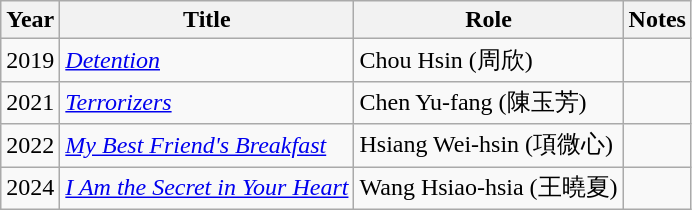<table class="wikitable">
<tr>
<th>Year</th>
<th>Title</th>
<th>Role</th>
<th>Notes</th>
</tr>
<tr>
<td>2019</td>
<td><em><a href='#'>Detention</a></em></td>
<td>Chou Hsin (周欣)</td>
<td></td>
</tr>
<tr>
<td>2021</td>
<td><em><a href='#'>Terrorizers</a></em></td>
<td>Chen Yu-fang (陳玉芳)</td>
<td></td>
</tr>
<tr>
<td>2022</td>
<td><em><a href='#'>My Best Friend's Breakfast</a></em></td>
<td>Hsiang Wei-hsin (項微心)</td>
<td></td>
</tr>
<tr>
<td>2024</td>
<td><em><a href='#'>I Am the Secret in Your Heart</a></em></td>
<td>Wang Hsiao-hsia (王曉夏)</td>
<td></td>
</tr>
</table>
